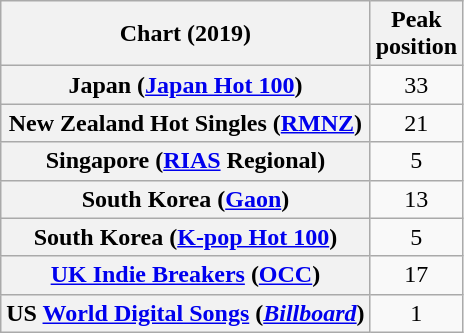<table class="wikitable sortable plainrowheaders" style="text-align:center">
<tr>
<th scope="col">Chart (2019)</th>
<th scope="col">Peak<br>position</th>
</tr>
<tr>
<th scope="row">Japan (<a href='#'>Japan Hot 100</a>)</th>
<td>33</td>
</tr>
<tr>
<th scope="row">New Zealand Hot Singles (<a href='#'>RMNZ</a>)</th>
<td>21</td>
</tr>
<tr>
<th scope="row">Singapore (<a href='#'>RIAS</a> Regional)</th>
<td>5</td>
</tr>
<tr>
<th scope="row">South Korea (<a href='#'>Gaon</a>)</th>
<td>13</td>
</tr>
<tr>
<th scope="row">South Korea (<a href='#'>K-pop Hot 100</a>)</th>
<td>5</td>
</tr>
<tr>
<th scope="row"><a href='#'>UK Indie Breakers</a> (<a href='#'>OCC</a>)</th>
<td>17</td>
</tr>
<tr>
<th scope="row">US <a href='#'>World Digital Songs</a> (<em><a href='#'>Billboard</a></em>)</th>
<td>1</td>
</tr>
</table>
